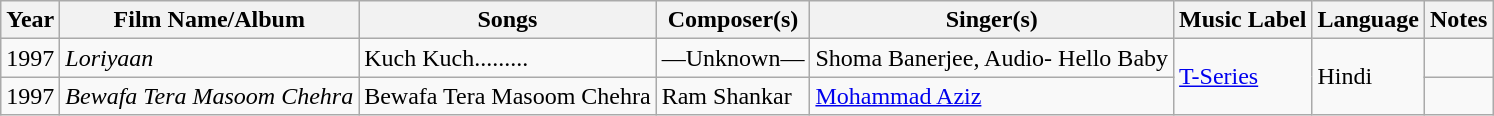<table class="wikitable">
<tr>
<th scope="col">Year</th>
<th scope="col">Film Name/Album</th>
<th scope="col">Songs</th>
<th scope="col">Composer(s)</th>
<th scope="col">Singer(s)</th>
<th scope="col">Music Label</th>
<th scope="col">Language</th>
<th scope="col">Notes</th>
</tr>
<tr>
<td>1997</td>
<td><em>Loriyaan</em></td>
<td>Kuch Kuch.........</td>
<td>—Unknown—</td>
<td>Shoma Banerjee, Audio- Hello Baby</td>
<td rowspan="2"><a href='#'>T-Series</a></td>
<td rowspan="2">Hindi</td>
<td></td>
</tr>
<tr>
<td>1997</td>
<td><em>Bewafa Tera Masoom Chehra</em></td>
<td>Bewafa Tera Masoom Chehra</td>
<td>Ram Shankar</td>
<td><a href='#'>Mohammad Aziz</a></td>
<td></td>
</tr>
</table>
